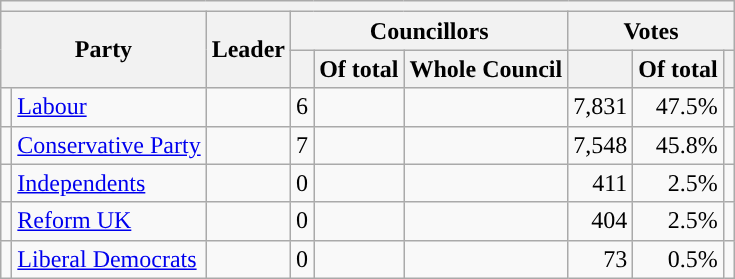<table class="wikitable sortable" style="text-align:center;">
<tr>
<th colspan="9"></th>
</tr>
<tr>
<th colspan="2" rowspan="2">Party</th>
<th rowspan="2">Leader</th>
<th colspan="3">Councillors</th>
<th colspan="3">Votes</th>
</tr>
<tr>
<th></th>
<th>Of total</th>
<th class="unsortable">Whole Council</th>
<th></th>
<th>Of total</th>
<th class="unsortable"></th>
</tr>
<tr>
<td style="background:"></td>
<td style="text-align:left;"><a href='#'>Labour</a></td>
<td style="text-align:left;"><small></small></td>
<td style="text-align:right;">6</td>
<td style="text-align:right;"></td>
<td data-sort-value=""></td>
<td style="text-align:right;">7,831</td>
<td style="text-align:right;">47.5%</td>
<td></td>
</tr>
<tr>
<td style="background:"></td>
<td style="text-align:left;"><a href='#'>Conservative Party</a></td>
<td style="text-align:left;"><small></small></td>
<td style="text-align:right;">7</td>
<td style="text-align:right;"></td>
<td data-sort-value=""></td>
<td style="text-align:right;">7,548</td>
<td style="text-align:right;">45.8%</td>
<td></td>
</tr>
<tr>
<td style="background:"></td>
<td style="text-align:left;"><a href='#'>Independents</a></td>
<td style="text-align:left;"><small></small></td>
<td style="text-align:right;">0</td>
<td style="text-align:right;"></td>
<td data-sort-value=""></td>
<td style="text-align:right;">411</td>
<td style="text-align:right;">2.5%</td>
<td></td>
</tr>
<tr>
<td style="background:"></td>
<td style="text-align:left;"><a href='#'>Reform UK</a></td>
<td style="text-align:left;"><small></small></td>
<td style="text-align:right;">0</td>
<td style="text-align:right;"></td>
<td data-sort-value=""></td>
<td style="text-align:right;">404</td>
<td style="text-align:right;">2.5%</td>
<td></td>
</tr>
<tr>
<td style="background:"></td>
<td style="text-align:left;"><a href='#'>Liberal Democrats</a></td>
<td style="text-align:left;"><small></small></td>
<td style="text-align:right;">0</td>
<td style="text-align:right;"></td>
<td data-sort-value=""></td>
<td style="text-align:right;">73</td>
<td style="text-align:right;">0.5%</td>
<td></td>
</tr>
</table>
